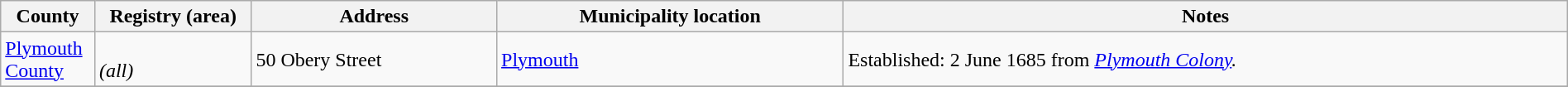<table class="wikitable" width="100%">
<tr>
<th style="width:6%">County</th>
<th style="width:10%">Registry (area)</th>
<th>Address</th>
<th>Municipality location</th>
<th>Notes</th>
</tr>
<tr>
<td><a href='#'>Plymouth County</a></td>
<td><br><em>(all)</em></td>
<td>50 Obery Street</td>
<td><a href='#'>Plymouth</a></td>
<td>Established: 2 June 1685 from <em><a href='#'>Plymouth Colony</a>.</em></td>
</tr>
<tr>
</tr>
</table>
